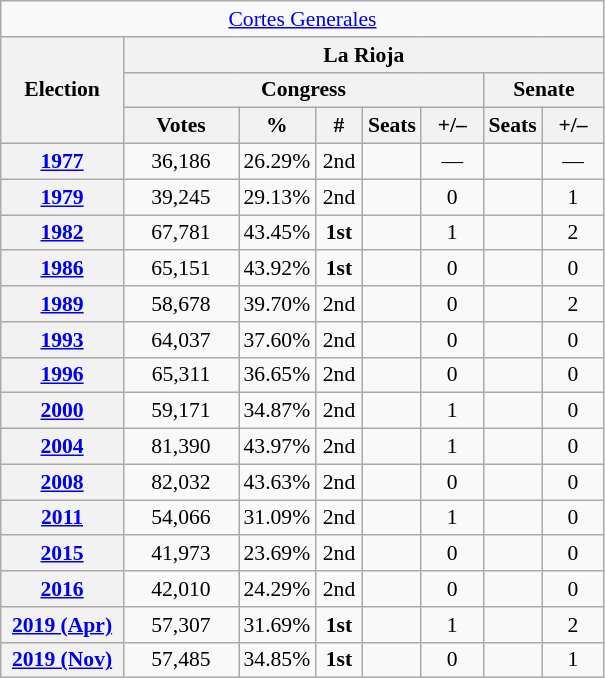<table class="wikitable" style="font-size:90%; text-align:center;">
<tr>
<td colspan="8"><a href='#'>Cortes Generales</a></td>
</tr>
<tr>
<th rowspan="3" width="75">Election</th>
<th colspan="7">La Rioja</th>
</tr>
<tr>
<th colspan="5">Congress</th>
<th colspan="2">Senate</th>
</tr>
<tr>
<th width="70">Votes</th>
<th width="35">%</th>
<th width="25">#</th>
<th>Seats</th>
<th width="35">+/–</th>
<th>Seats</th>
<th width="35">+/–</th>
</tr>
<tr>
<th><a href='#'>1977</a></th>
<td>36,186</td>
<td>26.29%</td>
<td>2nd</td>
<td></td>
<td>—</td>
<td></td>
<td>—</td>
</tr>
<tr>
<th><a href='#'>1979</a></th>
<td>39,245</td>
<td>29.13%</td>
<td>2nd</td>
<td></td>
<td>0</td>
<td></td>
<td>1</td>
</tr>
<tr>
<th><a href='#'>1982</a></th>
<td>67,781</td>
<td>43.45%</td>
<td><strong>1st</strong></td>
<td></td>
<td>1</td>
<td></td>
<td>2</td>
</tr>
<tr>
<th><a href='#'>1986</a></th>
<td>65,151</td>
<td>43.92%</td>
<td><strong>1st</strong></td>
<td></td>
<td>0</td>
<td></td>
<td>0</td>
</tr>
<tr>
<th><a href='#'>1989</a></th>
<td>58,678</td>
<td>39.70%</td>
<td>2nd</td>
<td></td>
<td>0</td>
<td></td>
<td>2</td>
</tr>
<tr>
<th><a href='#'>1993</a></th>
<td>64,037</td>
<td>37.60%</td>
<td>2nd</td>
<td></td>
<td>0</td>
<td></td>
<td>0</td>
</tr>
<tr>
<th><a href='#'>1996</a></th>
<td>65,311</td>
<td>36.65%</td>
<td>2nd</td>
<td></td>
<td>0</td>
<td></td>
<td>0</td>
</tr>
<tr>
<th><a href='#'>2000</a></th>
<td>59,171</td>
<td>34.87%</td>
<td>2nd</td>
<td></td>
<td>1</td>
<td></td>
<td>0</td>
</tr>
<tr>
<th><a href='#'>2004</a></th>
<td>81,390</td>
<td>43.97%</td>
<td>2nd</td>
<td></td>
<td>1</td>
<td></td>
<td>0</td>
</tr>
<tr>
<th><a href='#'>2008</a></th>
<td>82,032</td>
<td>43.63%</td>
<td>2nd</td>
<td></td>
<td>0</td>
<td></td>
<td>0</td>
</tr>
<tr>
<th><a href='#'>2011</a></th>
<td>54,066</td>
<td>31.09%</td>
<td>2nd</td>
<td></td>
<td>1</td>
<td></td>
<td>0</td>
</tr>
<tr>
<th><a href='#'>2015</a></th>
<td>41,973</td>
<td>23.69%</td>
<td>2nd</td>
<td></td>
<td>0</td>
<td></td>
<td>0</td>
</tr>
<tr>
<th><a href='#'>2016</a></th>
<td>42,010</td>
<td>24.29%</td>
<td>2nd</td>
<td></td>
<td>0</td>
<td></td>
<td>0</td>
</tr>
<tr>
<th><a href='#'>2019 (Apr)</a></th>
<td>57,307</td>
<td>31.69%</td>
<td><strong>1st</strong></td>
<td></td>
<td>1</td>
<td></td>
<td>2</td>
</tr>
<tr>
<th><a href='#'>2019 (Nov)</a></th>
<td>57,485</td>
<td>34.85%</td>
<td><strong>1st</strong></td>
<td></td>
<td>0</td>
<td></td>
<td>1</td>
</tr>
</table>
